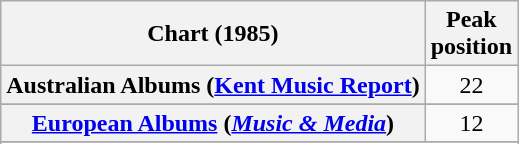<table class="wikitable sortable plainrowheaders" style="text-align:center">
<tr>
<th scope="col">Chart (1985)</th>
<th scope="col">Peak<br>position</th>
</tr>
<tr>
<th scope="row">Australian Albums (<a href='#'>Kent Music Report</a>)</th>
<td>22</td>
</tr>
<tr>
</tr>
<tr>
</tr>
<tr>
<th scope="row"><a href='#'>European Albums</a> (<em><a href='#'>Music & Media</a></em>)</th>
<td>12</td>
</tr>
<tr>
</tr>
<tr>
</tr>
<tr>
</tr>
<tr>
</tr>
<tr>
</tr>
<tr>
</tr>
</table>
